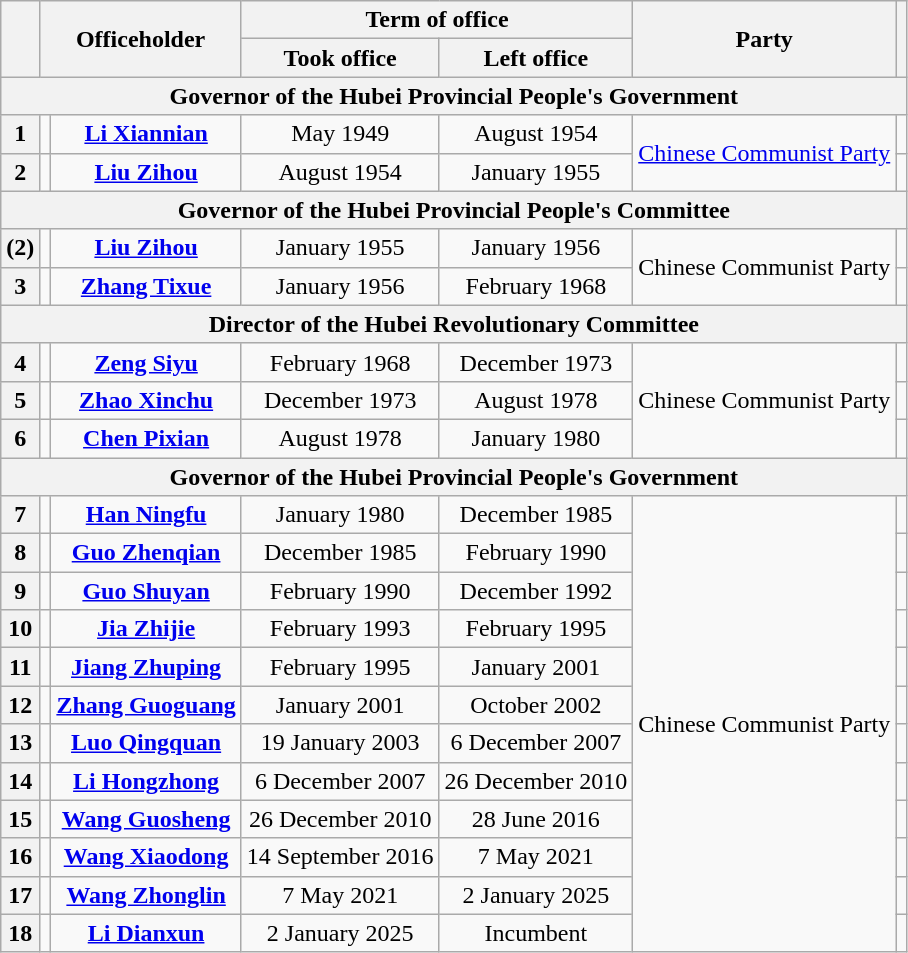<table class="wikitable" style="text-align:center">
<tr>
<th rowspan="2"></th>
<th colspan="2" rowspan="2">Officeholder</th>
<th colspan="2">Term of office</th>
<th rowspan="2">Party</th>
<th rowspan="2"></th>
</tr>
<tr>
<th>Took office</th>
<th>Left office</th>
</tr>
<tr>
<th colspan="7">Governor of the Hubei Provincial People's Government</th>
</tr>
<tr>
<th>1</th>
<td></td>
<td><strong><a href='#'>Li Xiannian</a></strong><br></td>
<td>May 1949</td>
<td>August 1954</td>
<td rowspan="2"><a href='#'>Chinese Communist Party</a></td>
<td></td>
</tr>
<tr>
<th>2</th>
<td></td>
<td><strong><a href='#'>Liu Zihou</a></strong><br></td>
<td>August 1954</td>
<td>January 1955</td>
<td></td>
</tr>
<tr>
<th colspan="7">Governor of the Hubei Provincial People's Committee</th>
</tr>
<tr>
<th>(2)</th>
<td></td>
<td><a href='#'><strong>Liu Zihou</strong></a><br></td>
<td>January 1955</td>
<td>January 1956</td>
<td rowspan="2">Chinese Communist Party</td>
<td></td>
</tr>
<tr>
<th>3</th>
<td></td>
<td><strong><a href='#'>Zhang Tixue</a></strong><br></td>
<td>January 1956</td>
<td>February 1968</td>
<td></td>
</tr>
<tr>
<th colspan="7">Director of the Hubei Revolutionary Committee</th>
</tr>
<tr>
<th>4</th>
<td></td>
<td><strong><a href='#'>Zeng Siyu</a></strong><br></td>
<td>February 1968</td>
<td>December 1973</td>
<td rowspan="3">Chinese Communist Party</td>
<td></td>
</tr>
<tr>
<th>5</th>
<td></td>
<td><strong><a href='#'>Zhao Xinchu</a></strong><br></td>
<td>December 1973</td>
<td>August 1978</td>
<td></td>
</tr>
<tr>
<th>6</th>
<td></td>
<td><strong><a href='#'>Chen Pixian</a></strong><br></td>
<td>August 1978</td>
<td>January 1980</td>
<td></td>
</tr>
<tr>
<th colspan="7">Governor of the Hubei Provincial People's Government</th>
</tr>
<tr>
<th>7</th>
<td></td>
<td><strong><a href='#'>Han Ningfu</a></strong><br></td>
<td>January 1980</td>
<td>December 1985</td>
<td rowspan="12">Chinese Communist Party</td>
<td></td>
</tr>
<tr>
<th>8</th>
<td></td>
<td><strong><a href='#'>Guo Zhenqian</a></strong><br></td>
<td>December 1985</td>
<td>February 1990</td>
<td></td>
</tr>
<tr>
<th>9</th>
<td></td>
<td><strong><a href='#'>Guo Shuyan</a></strong><br></td>
<td>February 1990</td>
<td>December 1992</td>
<td></td>
</tr>
<tr>
<th>10</th>
<td></td>
<td><strong><a href='#'>Jia Zhijie</a></strong><br></td>
<td>February 1993</td>
<td>February 1995</td>
<td></td>
</tr>
<tr>
<th>11</th>
<td></td>
<td><strong><a href='#'>Jiang Zhuping</a></strong><br></td>
<td>February 1995</td>
<td>January 2001</td>
<td></td>
</tr>
<tr>
<th>12</th>
<td></td>
<td><strong><a href='#'>Zhang Guoguang</a></strong><br></td>
<td>January 2001</td>
<td>October 2002</td>
<td></td>
</tr>
<tr>
<th>13</th>
<td></td>
<td><strong><a href='#'>Luo Qingquan</a></strong><br></td>
<td>19 January 2003</td>
<td>6 December 2007</td>
<td></td>
</tr>
<tr>
<th>14</th>
<td></td>
<td><strong><a href='#'>Li Hongzhong</a></strong><br></td>
<td>6 December 2007</td>
<td>26 December 2010</td>
<td></td>
</tr>
<tr>
<th>15</th>
<td></td>
<td><strong><a href='#'>Wang Guosheng</a></strong><br></td>
<td>26 December 2010</td>
<td>28 June 2016</td>
<td></td>
</tr>
<tr>
<th>16</th>
<td></td>
<td><strong><a href='#'>Wang Xiaodong</a></strong><br></td>
<td>14 September 2016</td>
<td>7 May 2021</td>
<td></td>
</tr>
<tr>
<th>17</th>
<td></td>
<td><strong><a href='#'>Wang Zhonglin</a></strong><br></td>
<td>7 May 2021</td>
<td>2 January 2025</td>
<td></td>
</tr>
<tr>
<th>18</th>
<td></td>
<td><strong><a href='#'>Li Dianxun</a></strong><br></td>
<td>2 January 2025</td>
<td>Incumbent</td>
<td></td>
</tr>
</table>
